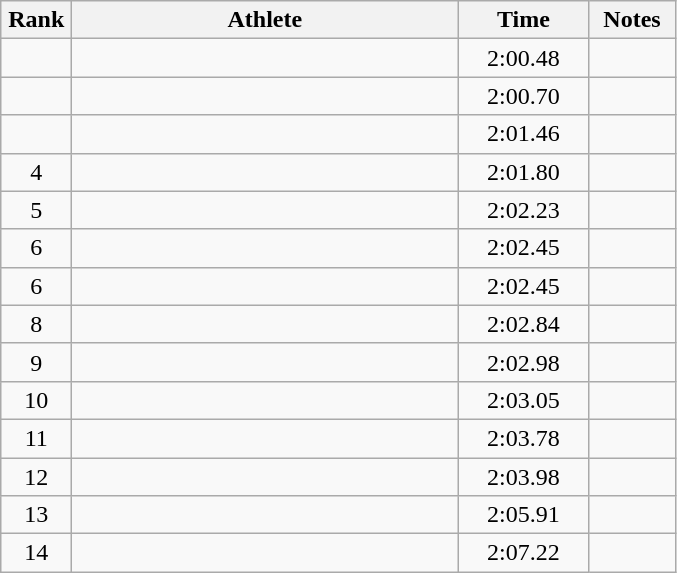<table class=wikitable style="text-align:center">
<tr>
<th width=40>Rank</th>
<th width=250>Athlete</th>
<th width=80>Time</th>
<th width=50>Notes</th>
</tr>
<tr>
<td></td>
<td align=left></td>
<td>2:00.48</td>
<td></td>
</tr>
<tr>
<td></td>
<td align=left></td>
<td>2:00.70</td>
<td></td>
</tr>
<tr>
<td></td>
<td align=left></td>
<td>2:01.46</td>
<td></td>
</tr>
<tr>
<td>4</td>
<td align=left></td>
<td>2:01.80</td>
<td></td>
</tr>
<tr>
<td>5</td>
<td align=left></td>
<td>2:02.23</td>
<td></td>
</tr>
<tr>
<td>6</td>
<td align=left></td>
<td>2:02.45</td>
<td></td>
</tr>
<tr>
<td>6</td>
<td align=left></td>
<td>2:02.45</td>
<td></td>
</tr>
<tr>
<td>8</td>
<td align=left></td>
<td>2:02.84</td>
<td></td>
</tr>
<tr>
<td>9</td>
<td align=left></td>
<td>2:02.98</td>
<td></td>
</tr>
<tr>
<td>10</td>
<td align=left></td>
<td>2:03.05</td>
<td></td>
</tr>
<tr>
<td>11</td>
<td align=left></td>
<td>2:03.78</td>
<td></td>
</tr>
<tr>
<td>12</td>
<td align=left></td>
<td>2:03.98</td>
<td></td>
</tr>
<tr>
<td>13</td>
<td align=left></td>
<td>2:05.91</td>
<td></td>
</tr>
<tr>
<td>14</td>
<td align=left></td>
<td>2:07.22</td>
<td></td>
</tr>
</table>
